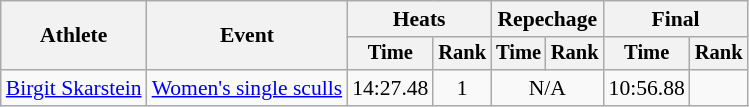<table class="wikitable" style="font-size:90%">
<tr>
<th rowspan=2>Athlete</th>
<th rowspan=2>Event</th>
<th colspan=2>Heats</th>
<th colspan=2>Repechage</th>
<th colspan=2>Final</th>
</tr>
<tr style="font-size:95%">
<th>Time</th>
<th>Rank</th>
<th>Time</th>
<th>Rank</th>
<th>Time</th>
<th>Rank</th>
</tr>
<tr align=center>
<td align=left><a href='#'>Birgit Skarstein</a></td>
<td align=left><a href='#'>Women's single sculls</a></td>
<td>14:27.48</td>
<td>1 </td>
<td colspan="2">N/A</td>
<td>10:56.88</td>
<td></td>
</tr>
</table>
